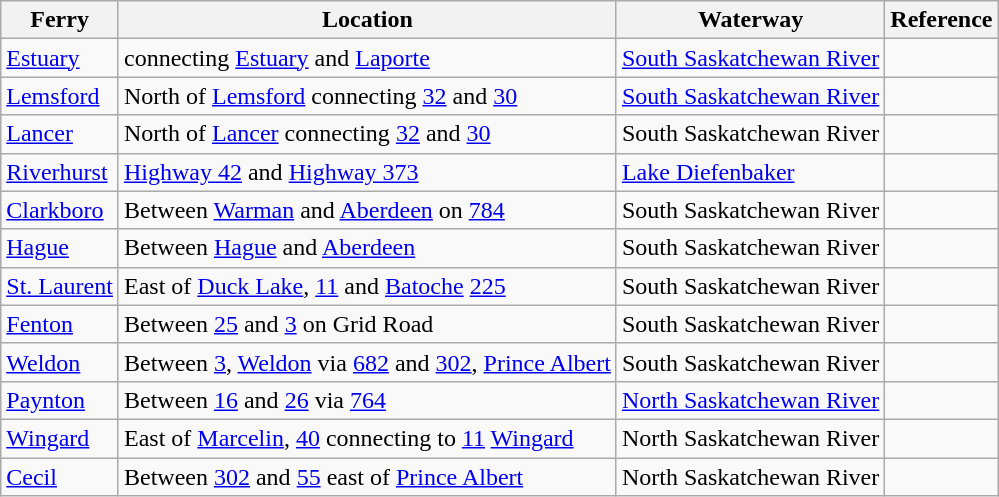<table class="wikitable sortable">
<tr bgcolor="#efefef">
<th>Ferry</th>
<th>Location</th>
<th>Waterway</th>
<th>Reference</th>
</tr>
<tr>
<td><a href='#'>Estuary</a></td>
<td>connecting <a href='#'>Estuary</a> and <a href='#'>Laporte</a></td>
<td><a href='#'>South Saskatchewan River</a></td>
<td></td>
</tr>
<tr>
<td><a href='#'>Lemsford</a></td>
<td>North of <a href='#'>Lemsford</a> connecting <a href='#'>32</a> and <a href='#'>30</a></td>
<td><a href='#'>South Saskatchewan River</a></td>
<td></td>
</tr>
<tr>
<td><a href='#'>Lancer</a></td>
<td>North of <a href='#'>Lancer</a> connecting <a href='#'>32</a> and <a href='#'>30</a></td>
<td>South Saskatchewan River</td>
<td></td>
</tr>
<tr>
<td><a href='#'>Riverhurst</a></td>
<td><a href='#'>Highway 42</a> and <a href='#'>Highway 373</a></td>
<td><a href='#'>Lake Diefenbaker</a></td>
<td></td>
</tr>
<tr>
<td><a href='#'>Clarkboro</a></td>
<td>Between <a href='#'>Warman</a> and <a href='#'>Aberdeen</a> on <a href='#'>784</a></td>
<td>South Saskatchewan River</td>
<td></td>
</tr>
<tr>
<td><a href='#'>Hague</a></td>
<td>Between <a href='#'>Hague</a> and <a href='#'>Aberdeen</a></td>
<td>South Saskatchewan River</td>
<td></td>
</tr>
<tr>
<td><a href='#'>St. Laurent</a></td>
<td>East of <a href='#'>Duck Lake</a>,  <a href='#'>11</a> and <a href='#'>Batoche</a> <a href='#'>225</a></td>
<td>South Saskatchewan River</td>
<td></td>
</tr>
<tr>
<td><a href='#'>Fenton</a></td>
<td>Between <a href='#'>25</a> and <a href='#'>3</a> on Grid Road</td>
<td>South Saskatchewan River</td>
<td></td>
</tr>
<tr>
<td><a href='#'>Weldon</a></td>
<td>Between <a href='#'>3</a>, <a href='#'>Weldon</a> via <a href='#'>682</a> and <a href='#'>302</a>, <a href='#'>Prince Albert</a></td>
<td>South Saskatchewan River</td>
<td></td>
</tr>
<tr>
<td><a href='#'>Paynton</a></td>
<td>Between <a href='#'>16</a> and <a href='#'>26</a> via <a href='#'>764</a></td>
<td><a href='#'>North Saskatchewan River</a></td>
<td></td>
</tr>
<tr>
<td><a href='#'>Wingard</a></td>
<td>East of <a href='#'>Marcelin</a>, <a href='#'>40</a> connecting to <a href='#'>11</a> <a href='#'>Wingard</a></td>
<td>North Saskatchewan River</td>
<td></td>
</tr>
<tr>
<td><a href='#'>Cecil</a></td>
<td>Between <a href='#'>302</a> and <a href='#'>55</a> east of <a href='#'>Prince Albert</a></td>
<td>North Saskatchewan River</td>
<td></td>
</tr>
</table>
